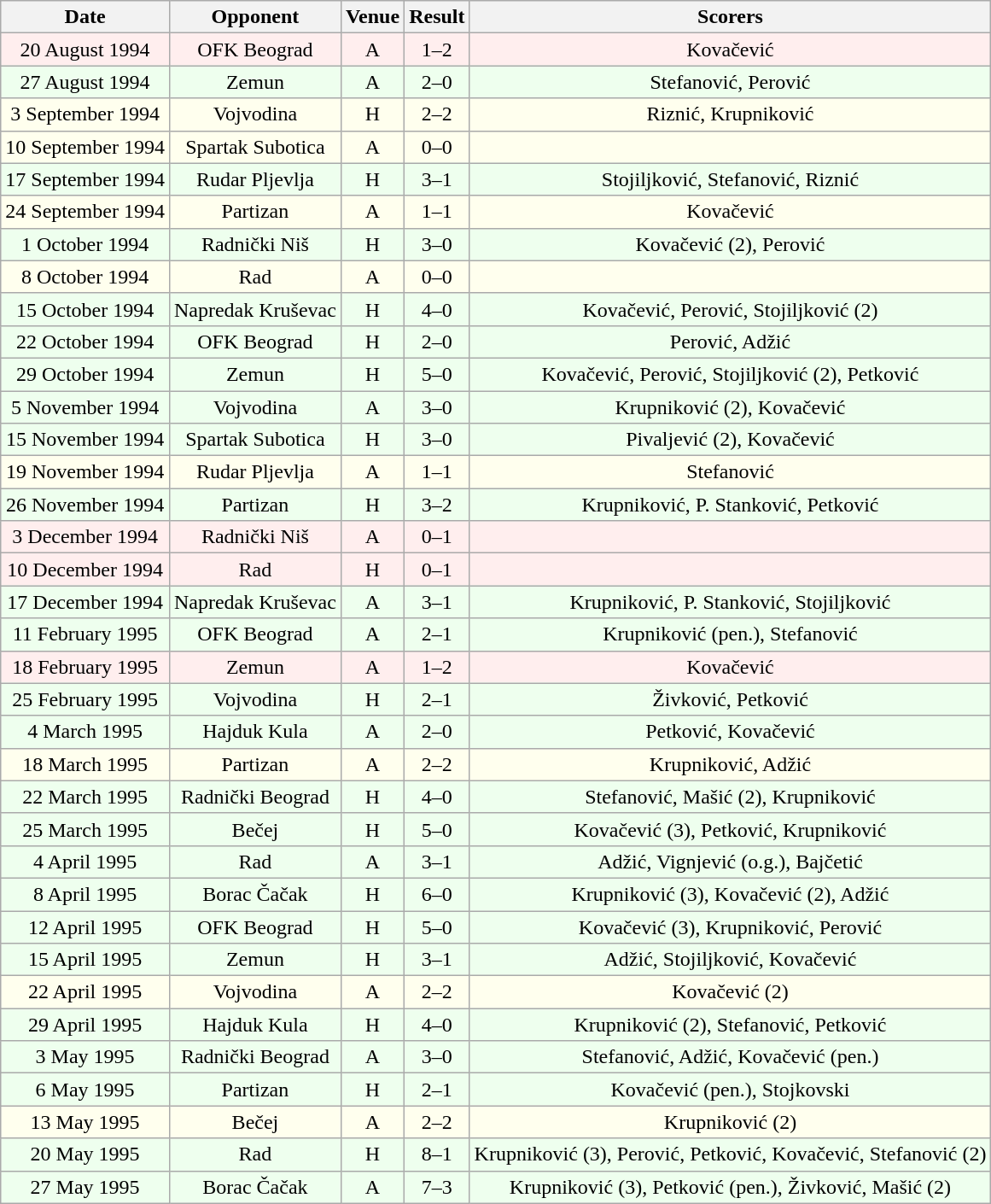<table class="wikitable sortable" style="font-size:100%; text-align:center">
<tr>
<th>Date</th>
<th>Opponent</th>
<th>Venue</th>
<th>Result</th>
<th>Scorers</th>
</tr>
<tr bgcolor = "#FFEEEE">
<td>20 August 1994</td>
<td>OFK Beograd</td>
<td>A</td>
<td>1–2</td>
<td>Kovačević</td>
</tr>
<tr bgcolor = "#EEFFEE">
<td>27 August 1994</td>
<td>Zemun</td>
<td>A</td>
<td>2–0</td>
<td>Stefanović, Perović</td>
</tr>
<tr bgcolor = "#FFFFEE">
<td>3 September 1994</td>
<td>Vojvodina</td>
<td>H</td>
<td>2–2</td>
<td>Riznić, Krupniković</td>
</tr>
<tr bgcolor = "#FFFFEE">
<td>10 September 1994</td>
<td>Spartak Subotica</td>
<td>A</td>
<td>0–0</td>
<td></td>
</tr>
<tr bgcolor = "#EEFFEE">
<td>17 September 1994</td>
<td>Rudar Pljevlja</td>
<td>H</td>
<td>3–1</td>
<td>Stojiljković, Stefanović, Riznić</td>
</tr>
<tr bgcolor = "#FFFFEE">
<td>24 September 1994</td>
<td>Partizan</td>
<td>A</td>
<td>1–1</td>
<td>Kovačević</td>
</tr>
<tr bgcolor = "#EEFFEE">
<td>1 October 1994</td>
<td>Radnički Niš</td>
<td>H</td>
<td>3–0</td>
<td>Kovačević (2), Perović</td>
</tr>
<tr bgcolor = "#FFFFEE">
<td>8 October 1994</td>
<td>Rad</td>
<td>A</td>
<td>0–0</td>
<td></td>
</tr>
<tr bgcolor = "#EEFFEE">
<td>15 October 1994</td>
<td>Napredak Kruševac</td>
<td>H</td>
<td>4–0</td>
<td>Kovačević, Perović, Stojiljković (2)</td>
</tr>
<tr bgcolor = "#EEFFEE">
<td>22 October 1994</td>
<td>OFK Beograd</td>
<td>H</td>
<td>2–0</td>
<td>Perović, Adžić</td>
</tr>
<tr bgcolor = "#EEFFEE">
<td>29 October 1994</td>
<td>Zemun</td>
<td>H</td>
<td>5–0</td>
<td>Kovačević, Perović, Stojiljković (2), Petković</td>
</tr>
<tr bgcolor = "#EEFFEE">
<td>5 November 1994</td>
<td>Vojvodina</td>
<td>A</td>
<td>3–0</td>
<td>Krupniković (2), Kovačević</td>
</tr>
<tr bgcolor = "#EEFFEE">
<td>15 November 1994</td>
<td>Spartak Subotica</td>
<td>H</td>
<td>3–0</td>
<td>Pivaljević (2), Kovačević</td>
</tr>
<tr bgcolor = "#FFFFEE">
<td>19 November 1994</td>
<td>Rudar Pljevlja</td>
<td>A</td>
<td>1–1</td>
<td>Stefanović</td>
</tr>
<tr bgcolor = "#EEFFEE">
<td>26 November 1994</td>
<td>Partizan</td>
<td>H</td>
<td>3–2</td>
<td>Krupniković, P. Stanković, Petković</td>
</tr>
<tr bgcolor = "#FFEEEE">
<td>3 December 1994</td>
<td>Radnički Niš</td>
<td>A</td>
<td>0–1</td>
<td></td>
</tr>
<tr bgcolor = "#FFEEEE">
<td>10 December 1994</td>
<td>Rad</td>
<td>H</td>
<td>0–1</td>
<td></td>
</tr>
<tr bgcolor = "#EEFFEE">
<td>17 December 1994</td>
<td>Napredak Kruševac</td>
<td>A</td>
<td>3–1</td>
<td>Krupniković, P. Stanković, Stojiljković</td>
</tr>
<tr bgcolor = "#EEFFEE">
<td>11 February 1995</td>
<td>OFK Beograd</td>
<td>A</td>
<td>2–1</td>
<td>Krupniković (pen.), Stefanović</td>
</tr>
<tr bgcolor = "#FFEEEE">
<td>18 February 1995</td>
<td>Zemun</td>
<td>A</td>
<td>1–2</td>
<td>Kovačević</td>
</tr>
<tr bgcolor = "#EEFFEE">
<td>25 February 1995</td>
<td>Vojvodina</td>
<td>H</td>
<td>2–1</td>
<td>Živković, Petković</td>
</tr>
<tr bgcolor = "#EEFFEE">
<td>4 March 1995</td>
<td>Hajduk Kula</td>
<td>A</td>
<td>2–0</td>
<td>Petković, Kovačević</td>
</tr>
<tr bgcolor = "#FFFFEE">
<td>18 March 1995</td>
<td>Partizan</td>
<td>A</td>
<td>2–2</td>
<td>Krupniković, Adžić</td>
</tr>
<tr bgcolor = "#EEFFEE">
<td>22 March 1995</td>
<td>Radnički Beograd</td>
<td>H</td>
<td>4–0</td>
<td>Stefanović, Mašić (2), Krupniković</td>
</tr>
<tr bgcolor = "#EEFFEE">
<td>25 March 1995</td>
<td>Bečej</td>
<td>H</td>
<td>5–0</td>
<td>Kovačević (3), Petković, Krupniković</td>
</tr>
<tr bgcolor = "#EEFFEE">
<td>4 April 1995</td>
<td>Rad</td>
<td>A</td>
<td>3–1</td>
<td>Adžić, Vignjević (o.g.), Bajčetić</td>
</tr>
<tr bgcolor = "#EEFFEE">
<td>8 April 1995</td>
<td>Borac Čačak</td>
<td>H</td>
<td>6–0</td>
<td>Krupniković (3), Kovačević (2), Adžić</td>
</tr>
<tr bgcolor = "#EEFFEE">
<td>12 April 1995</td>
<td>OFK Beograd</td>
<td>H</td>
<td>5–0</td>
<td>Kovačević (3), Krupniković, Perović</td>
</tr>
<tr bgcolor = "#EEFFEE">
<td>15 April 1995</td>
<td>Zemun</td>
<td>H</td>
<td>3–1</td>
<td>Adžić, Stojiljković, Kovačević</td>
</tr>
<tr bgcolor = "#FFFFEE">
<td>22 April 1995</td>
<td>Vojvodina</td>
<td>A</td>
<td>2–2</td>
<td>Kovačević (2)</td>
</tr>
<tr bgcolor = "#EEFFEE">
<td>29 April 1995</td>
<td>Hajduk Kula</td>
<td>H</td>
<td>4–0</td>
<td>Krupniković (2), Stefanović, Petković</td>
</tr>
<tr bgcolor = "#EEFFEE">
<td>3 May 1995</td>
<td>Radnički Beograd</td>
<td>A</td>
<td>3–0</td>
<td>Stefanović, Adžić, Kovačević (pen.)</td>
</tr>
<tr bgcolor = "#EEFFEE">
<td>6 May 1995</td>
<td>Partizan</td>
<td>H</td>
<td>2–1</td>
<td>Kovačević (pen.), Stojkovski</td>
</tr>
<tr bgcolor = "#FFFFEE">
<td>13 May 1995</td>
<td>Bečej</td>
<td>A</td>
<td>2–2</td>
<td>Krupniković (2)</td>
</tr>
<tr bgcolor = "#EEFFEE">
<td>20 May 1995</td>
<td>Rad</td>
<td>H</td>
<td>8–1</td>
<td>Krupniković (3), Perović, Petković, Kovačević, Stefanović (2)</td>
</tr>
<tr bgcolor = "#EEFFEE">
<td>27 May 1995</td>
<td>Borac Čačak</td>
<td>A</td>
<td>7–3</td>
<td>Krupniković (3), Petković (pen.), Živković, Mašić (2)</td>
</tr>
</table>
